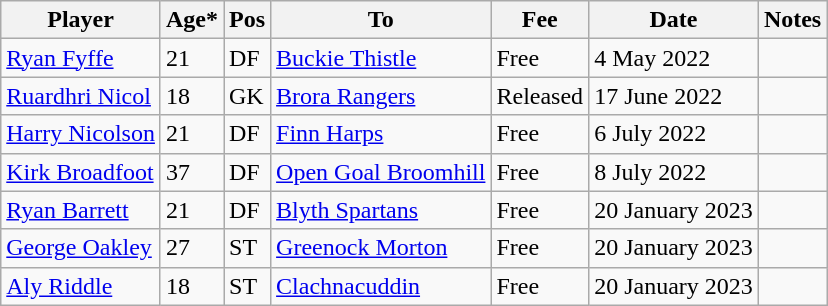<table class="wikitable">
<tr>
<th>Player</th>
<th>Age*</th>
<th>Pos</th>
<th>To</th>
<th>Fee</th>
<th>Date</th>
<th>Notes</th>
</tr>
<tr>
<td> <a href='#'>Ryan Fyffe</a></td>
<td>21</td>
<td>DF</td>
<td> <a href='#'>Buckie Thistle</a></td>
<td>Free</td>
<td>4 May 2022</td>
<td></td>
</tr>
<tr>
<td> <a href='#'>Ruardhri Nicol</a></td>
<td>18</td>
<td>GK</td>
<td> <a href='#'>Brora Rangers</a></td>
<td>Released</td>
<td>17 June 2022</td>
<td></td>
</tr>
<tr>
<td> <a href='#'>Harry Nicolson</a></td>
<td>21</td>
<td>DF</td>
<td> <a href='#'>Finn Harps</a></td>
<td>Free</td>
<td>6 July 2022</td>
<td></td>
</tr>
<tr>
<td> <a href='#'>Kirk Broadfoot</a></td>
<td>37</td>
<td>DF</td>
<td> <a href='#'>Open Goal Broomhill</a></td>
<td>Free</td>
<td>8 July 2022</td>
<td></td>
</tr>
<tr>
<td> <a href='#'>Ryan Barrett</a></td>
<td>21</td>
<td>DF</td>
<td> <a href='#'>Blyth Spartans</a></td>
<td>Free</td>
<td>20 January 2023</td>
<td></td>
</tr>
<tr>
<td> <a href='#'>George Oakley</a></td>
<td>27</td>
<td>ST</td>
<td> <a href='#'>Greenock Morton</a></td>
<td>Free</td>
<td>20 January 2023</td>
<td></td>
</tr>
<tr>
<td> <a href='#'>Aly Riddle</a></td>
<td>18</td>
<td>ST</td>
<td> <a href='#'>Clachnacuddin</a></td>
<td>Free</td>
<td>20 January 2023</td>
<td></td>
</tr>
</table>
